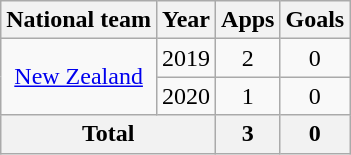<table class="wikitable" style="text-align:center">
<tr>
<th>National team</th>
<th>Year</th>
<th>Apps</th>
<th>Goals</th>
</tr>
<tr>
<td rowspan="2"><a href='#'>New Zealand</a></td>
<td>2019</td>
<td>2</td>
<td>0</td>
</tr>
<tr>
<td>2020</td>
<td>1</td>
<td>0</td>
</tr>
<tr>
<th colspan="2">Total</th>
<th>3</th>
<th>0</th>
</tr>
</table>
